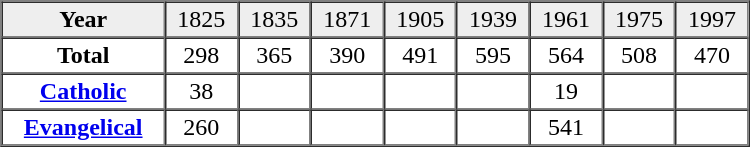<table border="1" cellpadding="2" cellspacing="0" width="500">
<tr bgcolor="#eeeeee" align="center">
<td><strong>Year</strong></td>
<td>1825</td>
<td>1835</td>
<td>1871</td>
<td>1905</td>
<td>1939</td>
<td>1961</td>
<td>1975</td>
<td>1997</td>
</tr>
<tr align="center">
<td><strong>Total</strong></td>
<td>298</td>
<td>365</td>
<td>390</td>
<td>491</td>
<td>595</td>
<td>564</td>
<td>508</td>
<td>470</td>
</tr>
<tr align="center">
<td><strong><a href='#'>Catholic</a></strong></td>
<td>38</td>
<td> </td>
<td> </td>
<td> </td>
<td> </td>
<td>19</td>
<td> </td>
<td> </td>
</tr>
<tr align="center">
<td><strong><a href='#'>Evangelical</a></strong></td>
<td>260</td>
<td> </td>
<td> </td>
<td> </td>
<td> </td>
<td>541</td>
<td> </td>
<td> </td>
</tr>
</table>
